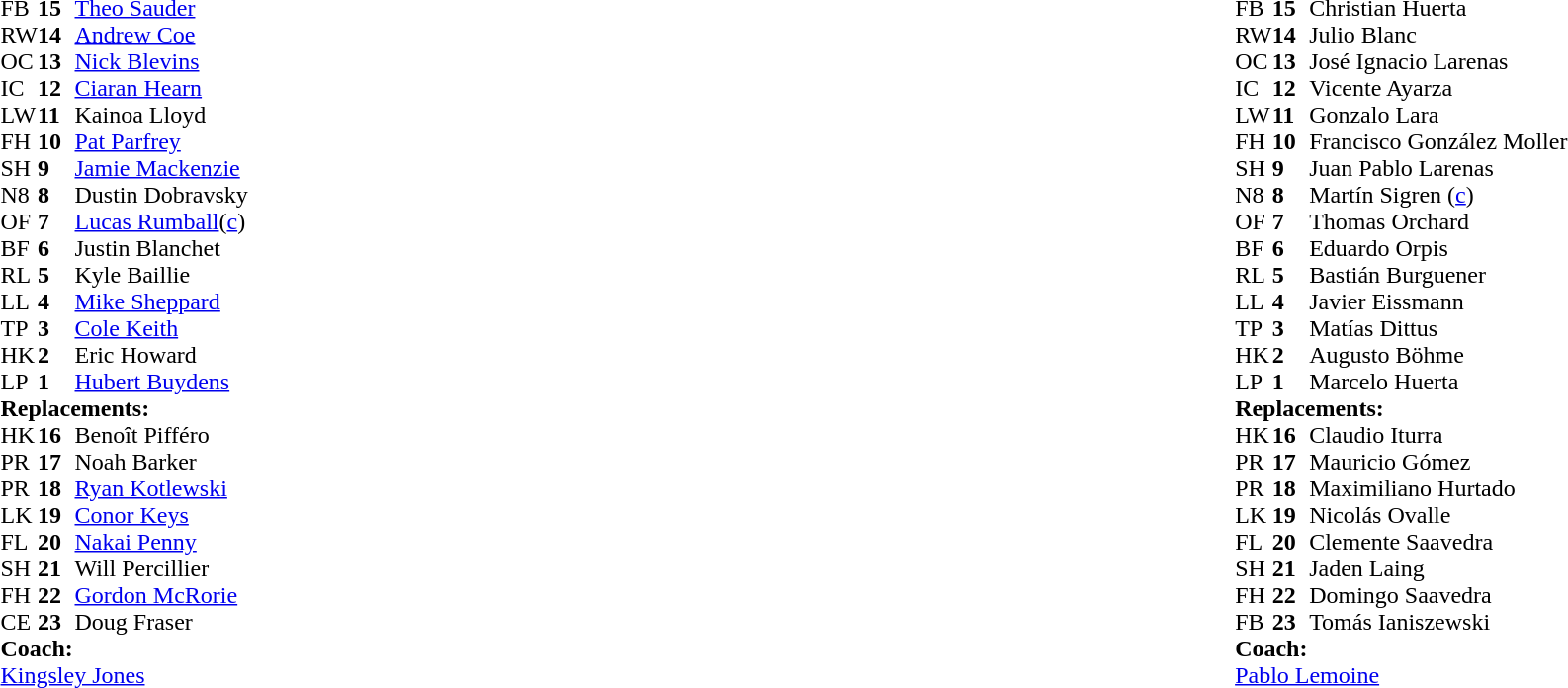<table style="width:100%">
<tr>
<td style="vertical-align:top; width:50%"><br><table cellspacing="0" cellpadding="0">
<tr>
<th width="25"></th>
<th width="25"></th>
</tr>
<tr>
<td>FB</td>
<td><strong>15</strong></td>
<td><a href='#'>Theo Sauder</a></td>
<td></td>
<td></td>
</tr>
<tr>
<td>RW</td>
<td><strong>14</strong></td>
<td><a href='#'>Andrew Coe</a></td>
</tr>
<tr>
<td>OC</td>
<td><strong>13</strong></td>
<td><a href='#'>Nick Blevins</a></td>
</tr>
<tr>
<td>IC</td>
<td><strong>12</strong></td>
<td><a href='#'>Ciaran Hearn</a></td>
<td></td>
<td></td>
</tr>
<tr>
<td>LW</td>
<td><strong>11</strong></td>
<td>Kainoa Lloyd</td>
</tr>
<tr>
<td>FH</td>
<td><strong>10</strong></td>
<td><a href='#'>Pat Parfrey</a></td>
</tr>
<tr>
<td>SH</td>
<td><strong>9</strong></td>
<td><a href='#'>Jamie Mackenzie</a></td>
<td></td>
<td></td>
</tr>
<tr>
<td>N8</td>
<td><strong>8</strong></td>
<td>Dustin Dobravsky</td>
<td></td>
<td></td>
</tr>
<tr>
<td>OF</td>
<td><strong>7</strong></td>
<td><a href='#'>Lucas Rumball</a>(<a href='#'>c</a>)</td>
</tr>
<tr>
<td>BF</td>
<td><strong>6</strong></td>
<td>Justin Blanchet</td>
</tr>
<tr>
<td>RL</td>
<td><strong>5</strong></td>
<td>Kyle Baillie</td>
<td></td>
<td></td>
</tr>
<tr>
<td>LL</td>
<td><strong>4</strong></td>
<td><a href='#'>Mike Sheppard</a></td>
</tr>
<tr>
<td>TP</td>
<td><strong>3</strong></td>
<td><a href='#'>Cole Keith</a></td>
<td></td>
<td></td>
</tr>
<tr>
<td>HK</td>
<td><strong>2</strong></td>
<td>Eric Howard</td>
<td></td>
<td></td>
</tr>
<tr>
<td>LP</td>
<td><strong>1</strong></td>
<td><a href='#'>Hubert Buydens</a></td>
<td></td>
<td></td>
</tr>
<tr>
<td colspan=3><strong>Replacements:</strong></td>
</tr>
<tr>
<td>HK</td>
<td><strong>16</strong></td>
<td>Benoît Pifféro</td>
<td></td>
<td></td>
</tr>
<tr>
<td>PR</td>
<td><strong>17</strong></td>
<td>Noah Barker</td>
<td></td>
<td></td>
</tr>
<tr>
<td>PR</td>
<td><strong>18</strong></td>
<td><a href='#'>Ryan Kotlewski</a></td>
<td></td>
<td></td>
</tr>
<tr>
<td>LK</td>
<td><strong>19</strong></td>
<td><a href='#'>Conor Keys</a></td>
<td></td>
<td></td>
</tr>
<tr>
<td>FL</td>
<td><strong>20</strong></td>
<td><a href='#'>Nakai Penny</a></td>
<td></td>
<td></td>
</tr>
<tr>
<td>SH</td>
<td><strong>21</strong></td>
<td>Will Percillier</td>
<td></td>
<td></td>
</tr>
<tr>
<td>FH</td>
<td><strong>22</strong></td>
<td><a href='#'>Gordon McRorie</a></td>
<td></td>
<td></td>
</tr>
<tr>
<td>CE</td>
<td><strong>23</strong></td>
<td>Doug Fraser</td>
<td></td>
<td></td>
</tr>
<tr>
<td colspan="3"><strong>Coach:</strong></td>
</tr>
<tr>
<td colspan="4"> <a href='#'>Kingsley Jones</a></td>
</tr>
</table>
</td>
<td style="vertical-align:top; width:50%"><br><table cellspacing="0" cellpadding="0" style="margin:auto">
<tr>
<th width="25"></th>
<th width="25"></th>
</tr>
<tr>
<td>FB</td>
<td><strong>15</strong></td>
<td>Christian Huerta</td>
</tr>
<tr>
<td>RW</td>
<td><strong>14</strong></td>
<td>Julio Blanc</td>
</tr>
<tr>
<td>OC</td>
<td><strong>13</strong></td>
<td>José Ignacio Larenas</td>
</tr>
<tr>
<td>IC</td>
<td><strong>12</strong></td>
<td>Vicente Ayarza</td>
</tr>
<tr>
<td>LW</td>
<td><strong>11</strong></td>
<td>Gonzalo Lara</td>
</tr>
<tr>
<td>FH</td>
<td><strong>10</strong></td>
<td>Francisco González Moller</td>
<td></td>
<td></td>
</tr>
<tr>
<td>SH</td>
<td><strong>9</strong></td>
<td>Juan Pablo Larenas</td>
</tr>
<tr>
<td>N8</td>
<td><strong>8</strong></td>
<td>Martín Sigren (<a href='#'>c</a>)</td>
</tr>
<tr>
<td>OF</td>
<td><strong>7</strong></td>
<td>Thomas Orchard</td>
</tr>
<tr>
<td>BF</td>
<td><strong>6</strong></td>
<td>Eduardo Orpis</td>
<td></td>
<td></td>
</tr>
<tr>
<td>RL</td>
<td><strong>5</strong></td>
<td>Bastián Burguener</td>
<td></td>
<td></td>
</tr>
<tr>
<td>LL</td>
<td><strong>4</strong></td>
<td>Javier Eissmann</td>
<td></td>
<td></td>
</tr>
<tr>
<td>TP</td>
<td><strong>3</strong></td>
<td>Matías Dittus</td>
<td></td>
<td></td>
</tr>
<tr>
<td>HK</td>
<td><strong>2</strong></td>
<td>Augusto Böhme</td>
<td></td>
<td></td>
</tr>
<tr>
<td>LP</td>
<td><strong>1</strong></td>
<td>Marcelo Huerta</td>
<td></td>
<td></td>
</tr>
<tr>
<td colspan=3><strong>Replacements:</strong></td>
</tr>
<tr>
<td>HK</td>
<td><strong>16</strong></td>
<td>Claudio Iturra</td>
<td></td>
<td></td>
</tr>
<tr>
<td>PR</td>
<td><strong>17</strong></td>
<td>Mauricio Gómez</td>
<td></td>
<td></td>
</tr>
<tr>
<td>PR</td>
<td><strong>18</strong></td>
<td>Maximiliano Hurtado</td>
<td></td>
<td></td>
</tr>
<tr>
<td>LK</td>
<td><strong>19</strong></td>
<td>Nicolás Ovalle</td>
<td></td>
<td></td>
</tr>
<tr>
<td>FL</td>
<td><strong>20</strong></td>
<td>Clemente Saavedra</td>
<td></td>
<td></td>
<td></td>
</tr>
<tr>
<td>SH</td>
<td><strong>21</strong></td>
<td>Jaden Laing</td>
<td></td>
<td></td>
</tr>
<tr>
<td>FH</td>
<td><strong>22</strong></td>
<td>Domingo Saavedra</td>
<td></td>
<td></td>
</tr>
<tr>
<td>FB</td>
<td><strong>23</strong></td>
<td>Tomás Ianiszewski</td>
<td></td>
<td></td>
</tr>
<tr>
<td colspan="3"><strong>Coach:</strong></td>
</tr>
<tr>
<td colspan="4"> <a href='#'>Pablo Lemoine</a></td>
</tr>
</table>
</td>
</tr>
</table>
